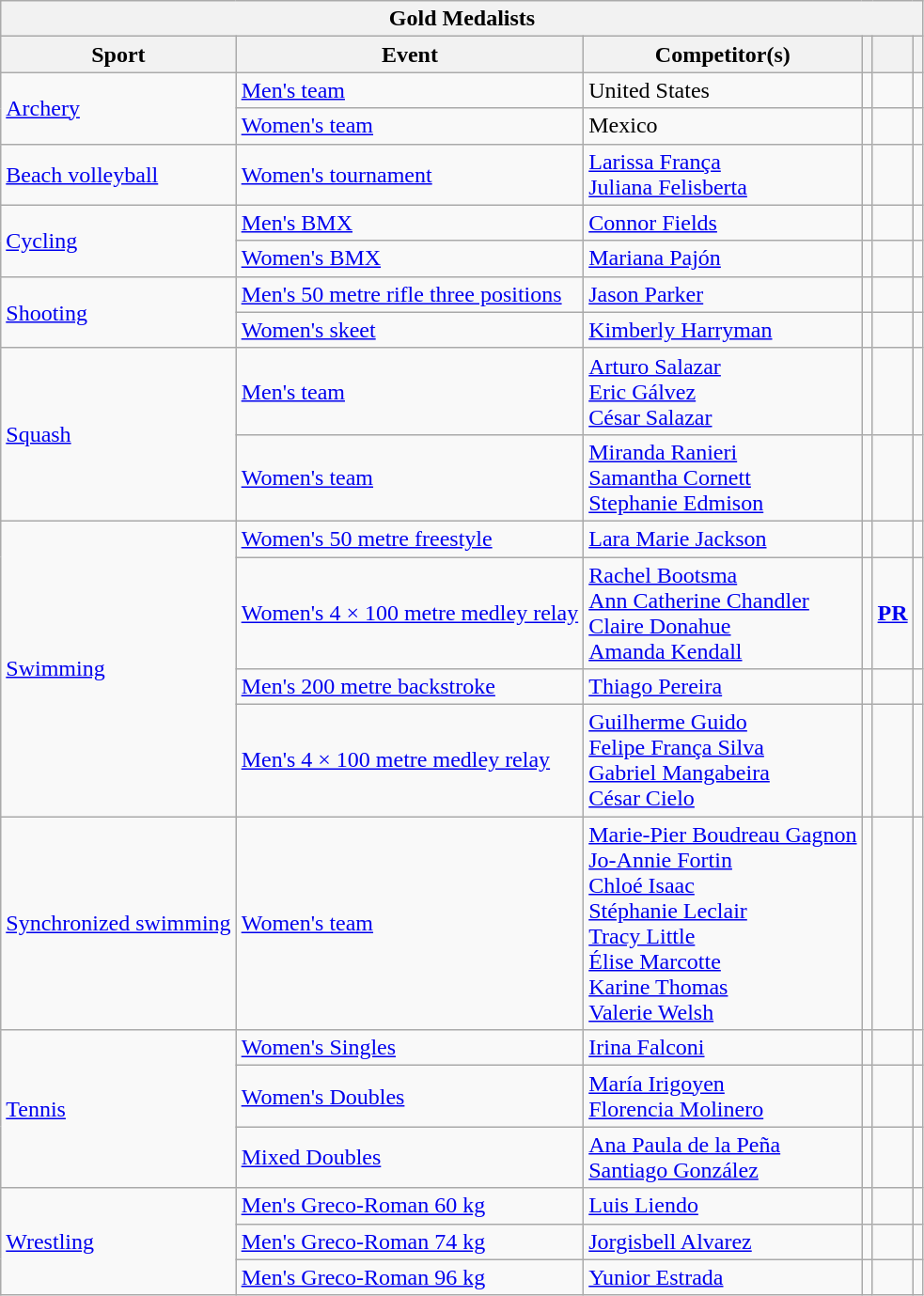<table class="wikitable">
<tr>
<th colspan="14">Gold Medalists</th>
</tr>
<tr>
<th>Sport</th>
<th>Event</th>
<th>Competitor(s)</th>
<th></th>
<th></th>
<th></th>
</tr>
<tr>
<td rowspan="2"><a href='#'>Archery</a></td>
<td><a href='#'>Men's team</a></td>
<td>United States</td>
<td></td>
<td></td>
<td></td>
</tr>
<tr>
<td><a href='#'>Women's team</a></td>
<td>Mexico</td>
<td></td>
<td></td>
<td></td>
</tr>
<tr>
<td><a href='#'>Beach volleyball</a></td>
<td><a href='#'>Women's tournament</a></td>
<td><a href='#'>Larissa França</a> <br> <a href='#'>Juliana Felisberta</a></td>
<td></td>
<td></td>
<td></td>
</tr>
<tr>
<td rowspan="2"><a href='#'>Cycling</a></td>
<td><a href='#'>Men's BMX</a></td>
<td><a href='#'>Connor Fields</a></td>
<td></td>
<td></td>
<td></td>
</tr>
<tr>
<td><a href='#'>Women's BMX</a></td>
<td><a href='#'>Mariana Pajón</a></td>
<td></td>
<td></td>
<td></td>
</tr>
<tr>
<td rowspan="2"><a href='#'>Shooting</a></td>
<td><a href='#'>Men's 50 metre rifle three positions</a></td>
<td><a href='#'>Jason Parker</a></td>
<td></td>
<td></td>
<td></td>
</tr>
<tr>
<td><a href='#'>Women's skeet</a></td>
<td><a href='#'>Kimberly Harryman</a></td>
<td></td>
<td></td>
<td></td>
</tr>
<tr>
<td rowspan="2"><a href='#'>Squash</a></td>
<td><a href='#'>Men's team</a></td>
<td><a href='#'>Arturo Salazar</a><br><a href='#'>Eric Gálvez</a><br><a href='#'>César Salazar</a></td>
<td></td>
<td></td>
<td></td>
</tr>
<tr>
<td><a href='#'>Women's team</a></td>
<td><a href='#'>Miranda Ranieri</a><br><a href='#'>Samantha Cornett</a><br><a href='#'>Stephanie Edmison</a></td>
<td></td>
<td></td>
<td></td>
</tr>
<tr>
<td rowspan="4"><a href='#'>Swimming</a></td>
<td><a href='#'>Women's 50 metre freestyle</a></td>
<td><a href='#'>Lara Marie Jackson</a></td>
<td></td>
<td></td>
<td></td>
</tr>
<tr>
<td><a href='#'>Women's 4 × 100 metre medley relay</a></td>
<td><a href='#'>Rachel Bootsma</a><br><a href='#'>Ann Catherine Chandler</a><br><a href='#'>Claire Donahue</a><br><a href='#'>Amanda Kendall</a></td>
<td></td>
<td><strong><a href='#'>PR</a></strong></td>
<td></td>
</tr>
<tr>
<td><a href='#'>Men's 200 metre backstroke</a></td>
<td><a href='#'>Thiago Pereira</a></td>
<td></td>
<td></td>
<td></td>
</tr>
<tr>
<td><a href='#'>Men's 4 × 100 metre medley relay</a></td>
<td><a href='#'>Guilherme Guido</a><br><a href='#'>Felipe França Silva</a><br><a href='#'>Gabriel Mangabeira</a><br><a href='#'>César Cielo</a></td>
<td></td>
<td></td>
<td></td>
</tr>
<tr>
<td><a href='#'>Synchronized swimming</a></td>
<td><a href='#'>Women's team</a></td>
<td><a href='#'>Marie-Pier Boudreau Gagnon</a><br><a href='#'>Jo-Annie Fortin</a><br><a href='#'>Chloé Isaac</a><br><a href='#'>Stéphanie Leclair</a><br><a href='#'>Tracy Little</a><br><a href='#'>Élise Marcotte</a><br><a href='#'>Karine Thomas</a><br><a href='#'>Valerie Welsh</a></td>
<td></td>
<td></td>
<td></td>
</tr>
<tr>
<td rowspan="3"><a href='#'>Tennis</a></td>
<td><a href='#'>Women's Singles</a></td>
<td><a href='#'>Irina Falconi</a></td>
<td></td>
<td></td>
<td></td>
</tr>
<tr>
<td><a href='#'>Women's Doubles</a></td>
<td><a href='#'>María Irigoyen</a><br><a href='#'>Florencia Molinero</a></td>
<td></td>
<td></td>
<td></td>
</tr>
<tr>
<td><a href='#'>Mixed Doubles</a></td>
<td><a href='#'>Ana Paula de la Peña</a> <br> <a href='#'>Santiago González</a></td>
<td></td>
<td></td>
<td></td>
</tr>
<tr>
<td rowspan="3"><a href='#'>Wrestling</a></td>
<td><a href='#'>Men's Greco-Roman 60 kg</a></td>
<td><a href='#'>Luis Liendo</a></td>
<td></td>
<td></td>
<td></td>
</tr>
<tr>
<td><a href='#'>Men's Greco-Roman 74 kg</a></td>
<td><a href='#'>Jorgisbell Alvarez</a></td>
<td></td>
<td></td>
<td></td>
</tr>
<tr>
<td><a href='#'>Men's Greco-Roman 96 kg</a></td>
<td><a href='#'>Yunior Estrada</a></td>
<td></td>
<td></td>
<td></td>
</tr>
</table>
